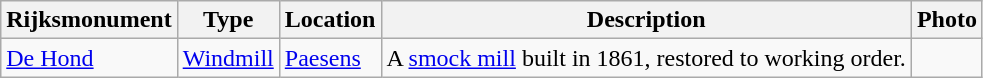<table class="wikitable">
<tr>
<th>Rijksmonument</th>
<th>Type</th>
<th>Location</th>
<th>Description</th>
<th>Photo</th>
</tr>
<tr>
<td><a href='#'>De Hond</a><br></td>
<td><a href='#'>Windmill</a></td>
<td><a href='#'>Paesens</a></td>
<td>A <a href='#'>smock mill</a> built in 1861, restored to working order.</td>
<td></td>
</tr>
</table>
